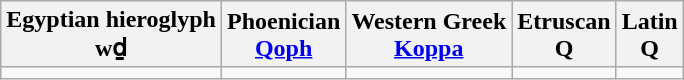<table class="wikitable">
<tr>
<th>Egyptian hieroglyph<br>wḏ</th>
<th>Phoenician<br><a href='#'>Qoph</a></th>
<th>Western Greek<br><a href='#'>Koppa</a></th>
<th>Etruscan<br>Q</th>
<th>Latin<br>Q</th>
</tr>
<tr -- align=center>
<td></td>
<td></td>
<td></td>
<td></td>
<td></td>
</tr>
</table>
